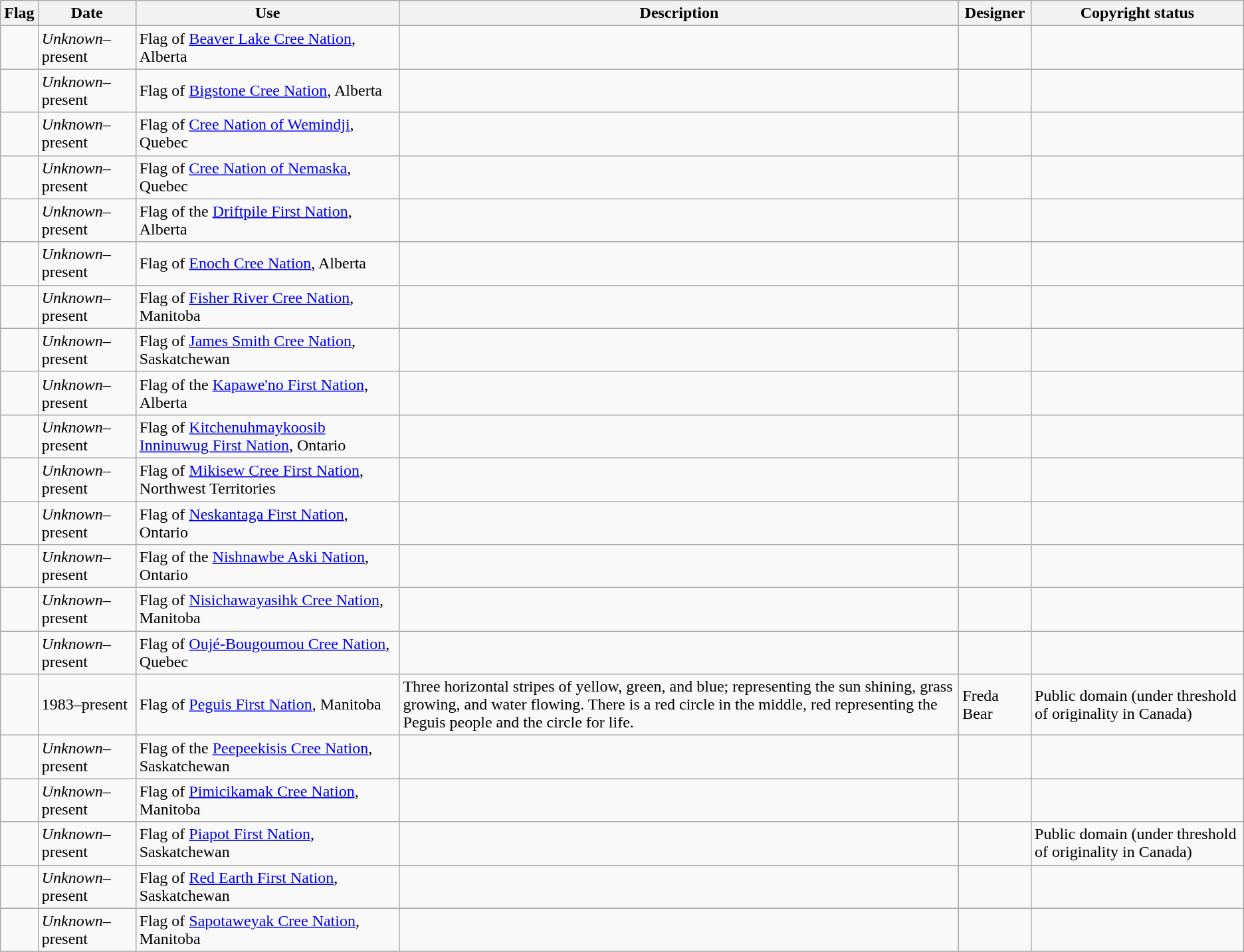<table class="wikitable">
<tr>
<th scope="col">Flag</th>
<th scope="col">Date</th>
<th scope="col">Use</th>
<th scope="col" style="width: 45%;">Description</th>
<th scope="col">Designer</th>
<th scope="col">Copyright status</th>
</tr>
<tr>
<td></td>
<td><em>Unknown</em>–present</td>
<td>Flag of <a href='#'>Beaver Lake Cree Nation</a>, Alberta</td>
<td></td>
<td></td>
<td></td>
</tr>
<tr>
<td></td>
<td><em>Unknown</em>–present</td>
<td>Flag of <a href='#'>Bigstone Cree Nation</a>, Alberta</td>
<td></td>
<td></td>
<td></td>
</tr>
<tr>
<td></td>
<td><em>Unknown</em>–present</td>
<td>Flag of <a href='#'>Cree Nation of Wemindji</a>, Quebec</td>
<td></td>
<td></td>
<td></td>
</tr>
<tr>
<td></td>
<td><em>Unknown</em>–present</td>
<td>Flag of <a href='#'>Cree Nation of Nemaska</a>, Quebec</td>
<td></td>
<td></td>
<td></td>
</tr>
<tr>
<td></td>
<td><em>Unknown</em>–present</td>
<td>Flag of the <a href='#'>Driftpile First Nation</a>, Alberta</td>
<td></td>
<td></td>
<td></td>
</tr>
<tr>
<td></td>
<td><em>Unknown</em>–present</td>
<td>Flag of <a href='#'>Enoch Cree Nation</a>, Alberta</td>
<td></td>
<td></td>
<td></td>
</tr>
<tr>
<td></td>
<td><em>Unknown</em>–present</td>
<td>Flag of <a href='#'>Fisher River Cree Nation</a>, Manitoba</td>
<td></td>
<td></td>
<td></td>
</tr>
<tr>
<td></td>
<td><em>Unknown</em>–present</td>
<td>Flag of <a href='#'>James Smith Cree Nation</a>, Saskatchewan</td>
<td></td>
<td></td>
<td></td>
</tr>
<tr>
<td></td>
<td><em>Unknown</em>–present</td>
<td>Flag of the <a href='#'>Kapawe'no First Nation</a>, Alberta</td>
<td></td>
<td></td>
<td></td>
</tr>
<tr>
<td></td>
<td><em>Unknown</em>–present</td>
<td>Flag of <a href='#'>Kitchenuhmaykoosib Inninuwug First Nation</a>, Ontario</td>
<td></td>
<td></td>
<td></td>
</tr>
<tr>
<td></td>
<td><em>Unknown</em>–present</td>
<td>Flag of <a href='#'>Mikisew Cree First Nation</a>, Northwest Territories</td>
<td></td>
<td></td>
<td></td>
</tr>
<tr>
<td></td>
<td><em>Unknown</em>–present</td>
<td>Flag of <a href='#'>Neskantaga First Nation</a>, Ontario</td>
<td></td>
<td></td>
<td></td>
</tr>
<tr>
<td></td>
<td><em>Unknown</em>–present</td>
<td>Flag of the <a href='#'>Nishnawbe Aski Nation</a>, Ontario</td>
<td></td>
<td></td>
<td></td>
</tr>
<tr>
<td></td>
<td><em>Unknown</em>–present</td>
<td>Flag of <a href='#'>Nisichawayasihk Cree Nation</a>, Manitoba</td>
<td></td>
<td></td>
<td></td>
</tr>
<tr>
<td></td>
<td><em>Unknown</em>–present</td>
<td>Flag of <a href='#'>Oujé-Bougoumou Cree Nation</a>, Quebec</td>
<td></td>
<td></td>
<td></td>
</tr>
<tr>
<td></td>
<td>1983–present</td>
<td>Flag of <a href='#'>Peguis First Nation</a>, Manitoba</td>
<td>Three horizontal stripes of yellow, green, and blue; representing the sun shining, grass growing, and water flowing. There is a red circle in the middle, red representing the Peguis people and the circle for life.</td>
<td>Freda Bear</td>
<td>Public domain (under threshold of originality in Canada)</td>
</tr>
<tr>
<td></td>
<td><em>Unknown</em>–present</td>
<td>Flag of the <a href='#'>Peepeekisis Cree Nation</a>, Saskatchewan</td>
<td></td>
<td></td>
<td></td>
</tr>
<tr>
<td></td>
<td><em>Unknown</em>–present</td>
<td>Flag of <a href='#'>Pimicikamak Cree Nation</a>, Manitoba</td>
<td></td>
<td></td>
<td></td>
</tr>
<tr>
<td></td>
<td><em>Unknown</em>–present</td>
<td>Flag of <a href='#'>Piapot First Nation</a>, Saskatchewan</td>
<td></td>
<td></td>
<td>Public domain (under threshold of originality in Canada)</td>
</tr>
<tr>
<td></td>
<td><em>Unknown</em>–present</td>
<td>Flag of <a href='#'>Red Earth First Nation</a>, Saskatchewan</td>
<td></td>
<td></td>
<td></td>
</tr>
<tr>
<td></td>
<td><em>Unknown</em>–present</td>
<td>Flag of <a href='#'>Sapotaweyak Cree Nation</a>, Manitoba</td>
<td></td>
<td></td>
<td></td>
</tr>
<tr>
</tr>
</table>
